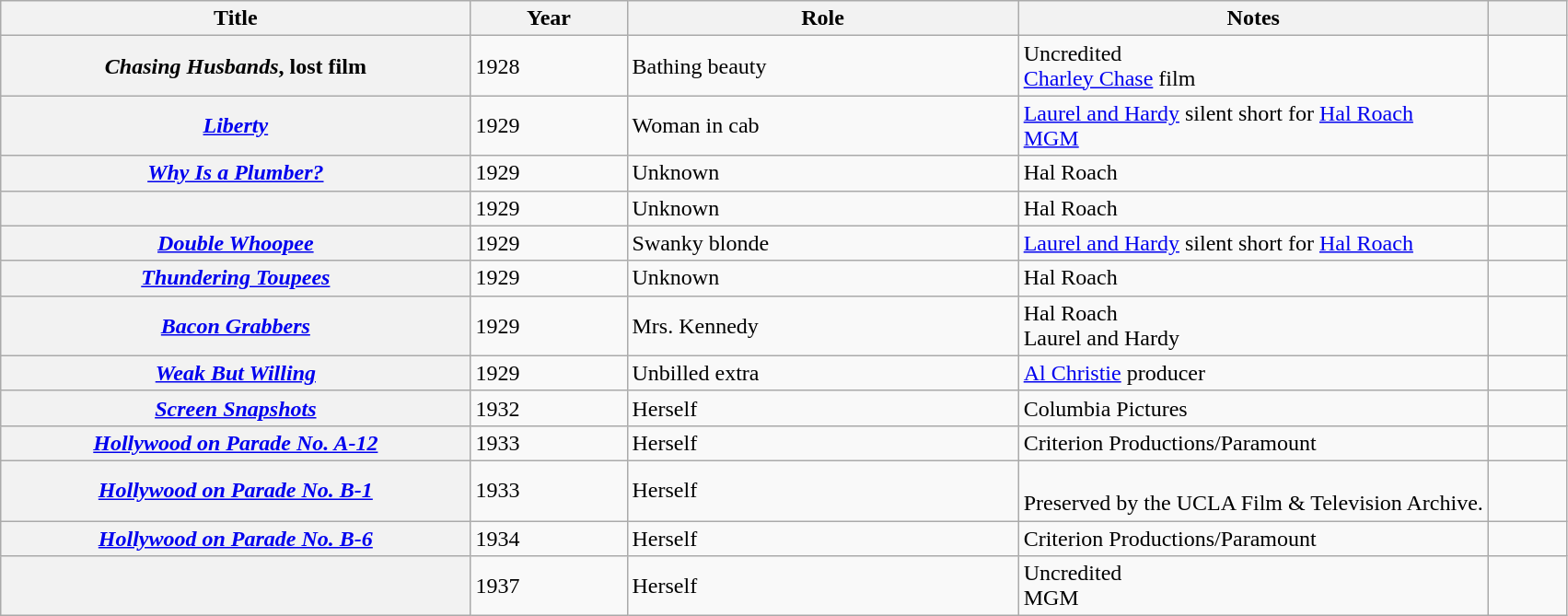<table class="wikitable sortable plainrowheaders">
<tr>
<th scope="col" style="width: 30%">Title</th>
<th scope="col" style="width: 10%">Year</th>
<th scope="col" style="width: 25%" class="unsortable">Role</th>
<th scope="col" style="width: 30%" class="unsortable">Notes</th>
<th scope="col" style="width: 5%" class="unsortable"></th>
</tr>
<tr>
<th scope="row"><em>Chasing Husbands</em>, lost film</th>
<td>1928</td>
<td>Bathing beauty</td>
<td>Uncredited<br><a href='#'>Charley Chase</a> film</td>
<td style="text-align: center"></td>
</tr>
<tr>
<th scope="row"><em><a href='#'>Liberty</a></em></th>
<td>1929</td>
<td>Woman in cab</td>
<td><a href='#'>Laurel and Hardy</a> silent short for <a href='#'>Hal Roach</a><br><a href='#'>MGM</a></td>
<td style="text-align: center"></td>
</tr>
<tr>
<th scope="row"><em><a href='#'>Why Is a Plumber?</a></em></th>
<td>1929</td>
<td>Unknown</td>
<td>Hal Roach</td>
<td style="text-align: center"></td>
</tr>
<tr>
<th scope="row"></th>
<td>1929</td>
<td>Unknown</td>
<td>Hal Roach</td>
<td style="text-align: center"></td>
</tr>
<tr>
<th scope="row"><em><a href='#'>Double Whoopee</a></em></th>
<td>1929</td>
<td>Swanky blonde</td>
<td><a href='#'>Laurel and Hardy</a> silent short for <a href='#'>Hal Roach</a></td>
<td style="text-align: center"></td>
</tr>
<tr>
<th scope="row"><em><a href='#'>Thundering Toupees</a></em></th>
<td>1929</td>
<td>Unknown</td>
<td>Hal Roach</td>
<td style="text-align: center"></td>
</tr>
<tr>
<th scope="row"><em><a href='#'>Bacon Grabbers</a></em></th>
<td>1929</td>
<td>Mrs. Kennedy</td>
<td>Hal Roach<br>Laurel and Hardy</td>
<td style="text-align: center"></td>
</tr>
<tr>
<th scope="row"><em><a href='#'>Weak But Willing</a></em></th>
<td>1929</td>
<td>Unbilled extra</td>
<td><a href='#'>Al Christie</a> producer</td>
<td style="text-align: center"></td>
</tr>
<tr>
<th scope="row"><em><a href='#'>Screen Snapshots</a></em></th>
<td>1932</td>
<td>Herself</td>
<td>Columbia Pictures</td>
<td style="text-align: center"></td>
</tr>
<tr>
<th scope="row"><em><a href='#'>Hollywood on Parade No. A-12</a></em></th>
<td>1933</td>
<td>Herself</td>
<td>Criterion Productions/Paramount</td>
<td style="text-align: center"></td>
</tr>
<tr>
<th scope="row"><em><a href='#'>Hollywood on Parade No. B-1</a></em></th>
<td>1933</td>
<td>Herself</td>
<td Louis Lewyn Productions><br>Preserved by the UCLA Film & Television Archive.</td>
<td style="text-align: center"></td>
</tr>
<tr>
<th scope="row"><em><a href='#'>Hollywood on Parade No. B-6</a></em></th>
<td>1934</td>
<td>Herself</td>
<td>Criterion Productions/Paramount</td>
<td style="text-align: center"></td>
</tr>
<tr>
<th scope="row"></th>
<td>1937</td>
<td>Herself</td>
<td>Uncredited<br>MGM</td>
<td style="text-align: center"></td>
</tr>
</table>
